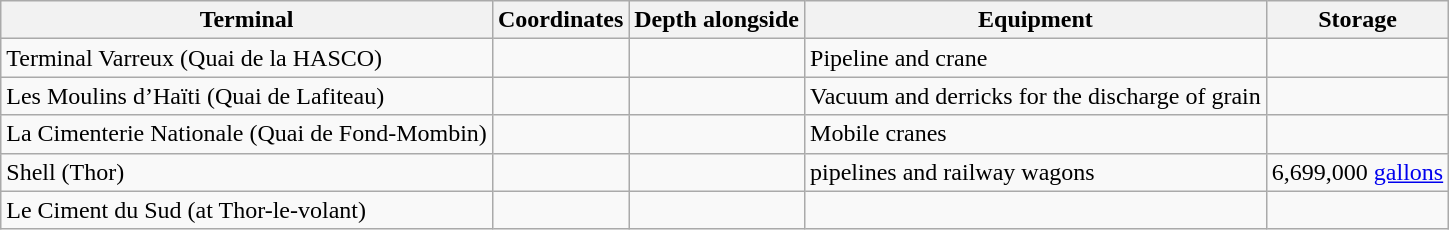<table class="wikitable">
<tr>
<th>Terminal</th>
<th>Coordinates</th>
<th>Depth alongside</th>
<th>Equipment</th>
<th>Storage</th>
</tr>
<tr>
<td>Terminal Varreux (Quai de la HASCO)</td>
<td></td>
<td></td>
<td>Pipeline and crane</td>
<td></td>
</tr>
<tr>
<td>Les Moulins d’Haïti (Quai de Lafiteau)</td>
<td></td>
<td></td>
<td>Vacuum and derricks for the discharge of grain</td>
<td></td>
</tr>
<tr>
<td>La Cimenterie Nationale (Quai de Fond-Mombin)</td>
<td></td>
<td></td>
<td>Mobile cranes</td>
<td></td>
</tr>
<tr>
<td>Shell (Thor)</td>
<td></td>
<td></td>
<td>pipelines and railway wagons</td>
<td>6,699,000 <a href='#'>gallons</a></td>
</tr>
<tr>
<td>Le Ciment du Sud (at Thor-le-volant)</td>
<td></td>
<td></td>
<td></td>
<td></td>
</tr>
</table>
